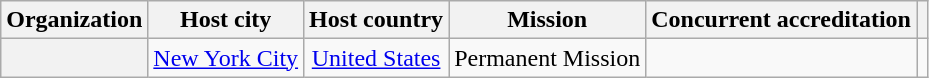<table class="wikitable plainrowheaders" style="text-align:center;">
<tr>
<th scope="col">Organization</th>
<th scope="col">Host city</th>
<th scope="col">Host country</th>
<th scope="col">Mission</th>
<th scope="col">Concurrent accreditation</th>
<th scope="col"></th>
</tr>
<tr>
<th scope="row"></th>
<td><a href='#'>New York City</a></td>
<td><a href='#'>United States</a></td>
<td>Permanent Mission</td>
<td></td>
<td></td>
</tr>
</table>
